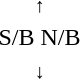<table style="text-align:center;">
<tr>
<td><small>  ↑ </small></td>
</tr>
<tr>
<td><span>S/B</span>   <span>N/B</span></td>
</tr>
<tr>
<td><small> ↓  </small></td>
</tr>
</table>
